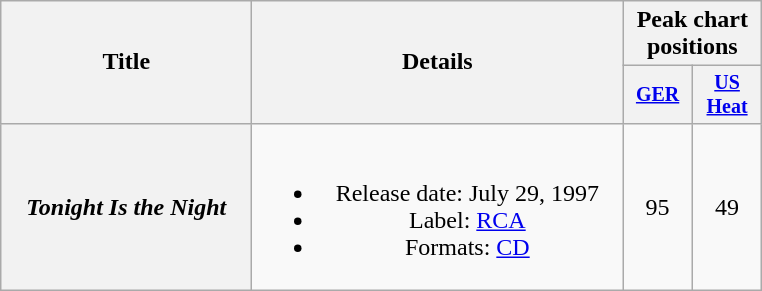<table class="wikitable plainrowheaders" style="text-align:center;">
<tr>
<th rowspan="2" style="width:10em;">Title</th>
<th rowspan="2" style="width:15em;">Details</th>
<th colspan="2">Peak chart positions</th>
</tr>
<tr style="font-size:smaller;">
<th width="40"><a href='#'>GER</a></th>
<th width="40"><a href='#'>US<br>Heat</a></th>
</tr>
<tr>
<th scope="row"><em>Tonight Is the Night</em></th>
<td><br><ul><li>Release date: July 29, 1997</li><li>Label: <a href='#'>RCA</a></li><li>Formats: <a href='#'>CD</a></li></ul></td>
<td>95</td>
<td>49</td>
</tr>
</table>
